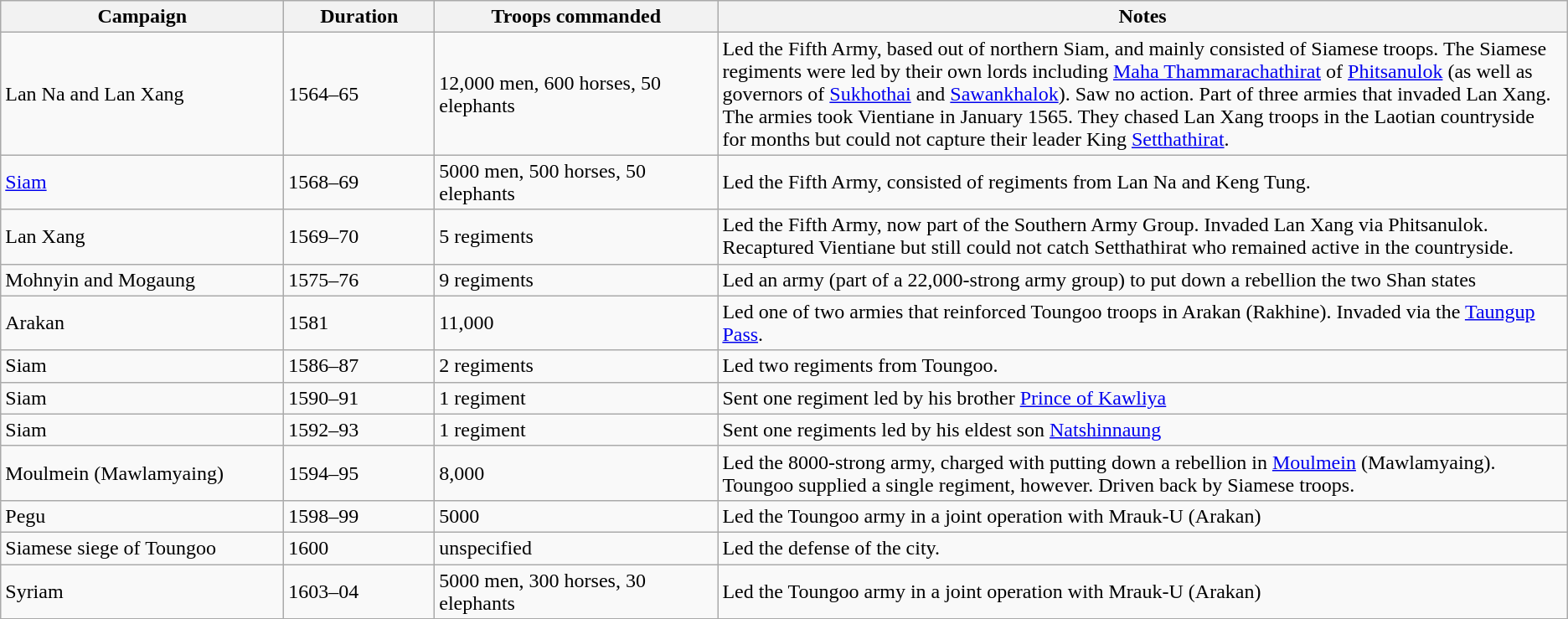<table class="wikitable" border="1">
<tr>
<th width=10%>Campaign</th>
<th width=5%>Duration</th>
<th width=10%>Troops commanded</th>
<th width=30%>Notes</th>
</tr>
<tr>
<td>Lan Na and Lan Xang</td>
<td>1564–65</td>
<td>12,000 men, 600 horses, 50 elephants</td>
<td>Led the Fifth Army, based out of northern Siam, and mainly consisted of Siamese troops. The Siamese regiments were led by their own lords including <a href='#'>Maha Thammarachathirat</a> of <a href='#'>Phitsanulok</a> (as well as governors of <a href='#'>Sukhothai</a> and <a href='#'>Sawankhalok</a>). Saw no action. Part of three armies that invaded Lan Xang. The armies took Vientiane in January 1565. They chased Lan Xang troops in the Laotian countryside for months but could not capture their leader King <a href='#'>Setthathirat</a>.</td>
</tr>
<tr>
<td><a href='#'>Siam</a></td>
<td>1568–69</td>
<td>5000 men, 500 horses, 50 elephants</td>
<td>Led the Fifth Army, consisted of regiments from Lan Na and Keng Tung.</td>
</tr>
<tr>
<td>Lan Xang</td>
<td>1569–70</td>
<td>5 regiments</td>
<td>Led the Fifth Army, now part of the Southern Army Group. Invaded Lan Xang via Phitsanulok. Recaptured Vientiane but still could not catch Setthathirat who remained active in the countryside.</td>
</tr>
<tr>
<td>Mohnyin and Mogaung</td>
<td>1575–76</td>
<td>9 regiments</td>
<td>Led an army (part of a 22,000-strong army group) to put down a rebellion the two Shan states</td>
</tr>
<tr>
<td>Arakan</td>
<td>1581</td>
<td>11,000</td>
<td>Led one of two armies that reinforced Toungoo troops in Arakan (Rakhine). Invaded via the <a href='#'>Taungup Pass</a>.</td>
</tr>
<tr>
<td>Siam</td>
<td>1586–87</td>
<td>2 regiments</td>
<td>Led two regiments from Toungoo.</td>
</tr>
<tr>
<td>Siam</td>
<td>1590–91</td>
<td>1 regiment</td>
<td>Sent one regiment led by his brother <a href='#'>Prince of Kawliya</a></td>
</tr>
<tr>
<td>Siam</td>
<td>1592–93</td>
<td>1 regiment</td>
<td>Sent one regiments led by his eldest son <a href='#'>Natshinnaung</a></td>
</tr>
<tr>
<td>Moulmein (Mawlamyaing)</td>
<td>1594–95</td>
<td>8,000</td>
<td>Led the 8000-strong army, charged with putting down a rebellion in <a href='#'>Moulmein</a> (Mawlamyaing). Toungoo supplied a single regiment, however. Driven back by Siamese troops.</td>
</tr>
<tr>
<td>Pegu</td>
<td>1598–99</td>
<td>5000</td>
<td>Led the Toungoo army in a joint operation with Mrauk-U (Arakan)</td>
</tr>
<tr>
<td>Siamese siege of Toungoo</td>
<td>1600</td>
<td>unspecified</td>
<td>Led the defense of the city.</td>
</tr>
<tr>
<td>Syriam</td>
<td>1603–04</td>
<td>5000 men, 300 horses, 30 elephants</td>
<td>Led the Toungoo army in a joint operation with Mrauk-U (Arakan)</td>
</tr>
</table>
